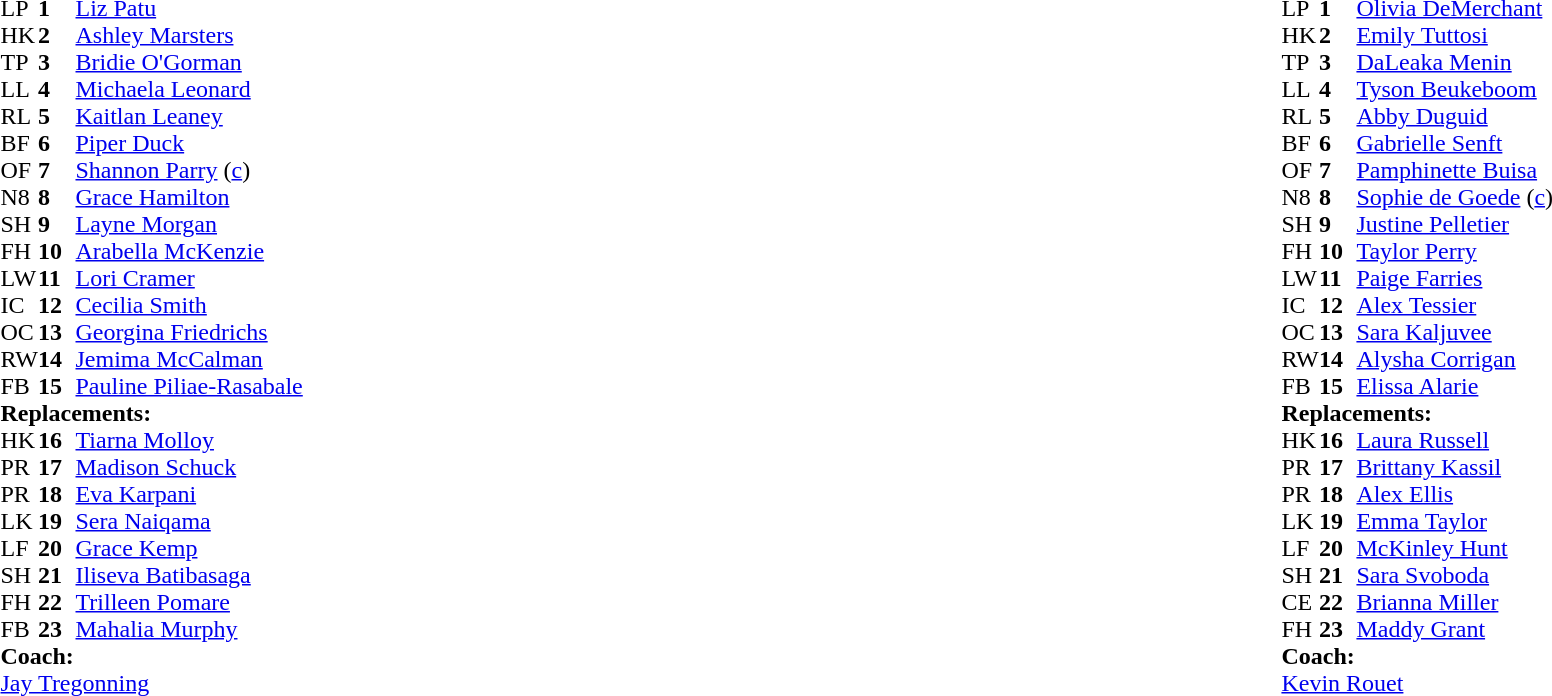<table style="width:100%">
<tr>
<td style="vertical-align:top; width:50%"><br><table cellspacing="0" cellpadding="0">
<tr>
<th width="25"></th>
<th width="25"></th>
<td></td>
<td></td>
<th></th>
</tr>
<tr>
<td>LP</td>
<td><strong>1</strong></td>
<td><a href='#'>Liz Patu</a></td>
<td> </td>
<td></td>
</tr>
<tr>
<td>HK</td>
<td><strong>2</strong></td>
<td><a href='#'>Ashley Marsters</a></td>
<td></td>
<td></td>
</tr>
<tr>
<td>TP</td>
<td><strong>3</strong></td>
<td><a href='#'>Bridie O'Gorman</a></td>
<td></td>
<td></td>
</tr>
<tr>
<td>LL</td>
<td><strong>4</strong></td>
<td><a href='#'>Michaela Leonard</a></td>
<td></td>
<td></td>
</tr>
<tr>
<td>RL</td>
<td><strong>5</strong></td>
<td><a href='#'>Kaitlan Leaney</a></td>
<td></td>
<td></td>
</tr>
<tr>
<td>BF</td>
<td><strong>6</strong></td>
<td><a href='#'>Piper Duck</a></td>
<td></td>
<td></td>
</tr>
<tr>
<td>OF</td>
<td><strong>7</strong></td>
<td><a href='#'>Shannon Parry</a> (<a href='#'>c</a>)</td>
<td></td>
<td></td>
</tr>
<tr>
<td>N8</td>
<td><strong>8</strong></td>
<td><a href='#'>Grace Hamilton</a></td>
<td></td>
<td></td>
</tr>
<tr>
<td>SH</td>
<td><strong>9</strong></td>
<td><a href='#'>Layne Morgan</a></td>
<td></td>
<td></td>
</tr>
<tr>
<td>FH</td>
<td><strong>10</strong></td>
<td><a href='#'>Arabella McKenzie</a></td>
<td></td>
<td></td>
</tr>
<tr>
<td>LW</td>
<td><strong>11</strong></td>
<td><a href='#'>Lori Cramer</a></td>
<td></td>
<td></td>
</tr>
<tr>
<td>IC</td>
<td><strong>12</strong></td>
<td><a href='#'>Cecilia Smith</a></td>
<td></td>
<td></td>
</tr>
<tr>
<td>OC</td>
<td><strong>13</strong></td>
<td><a href='#'>Georgina Friedrichs</a></td>
<td></td>
<td></td>
</tr>
<tr>
<td>RW</td>
<td><strong>14</strong></td>
<td><a href='#'>Jemima McCalman</a></td>
<td></td>
<td></td>
</tr>
<tr>
<td>FB</td>
<td><strong>15</strong></td>
<td><a href='#'>Pauline Piliae-Rasabale</a></td>
<td></td>
<td></td>
</tr>
<tr>
<td colspan="5"><strong>Replacements:</strong></td>
</tr>
<tr>
<td>HK</td>
<td><strong>16</strong></td>
<td><a href='#'>Tiarna Molloy</a></td>
<td></td>
<td></td>
</tr>
<tr>
<td>PR</td>
<td><strong>17</strong></td>
<td><a href='#'>Madison Schuck</a></td>
<td></td>
<td></td>
</tr>
<tr>
<td>PR</td>
<td><strong>18</strong></td>
<td><a href='#'>Eva Karpani</a></td>
<td></td>
<td></td>
</tr>
<tr>
<td>LK</td>
<td><strong>19</strong></td>
<td><a href='#'>Sera Naiqama</a></td>
<td></td>
<td></td>
</tr>
<tr>
<td>LF</td>
<td><strong>20</strong></td>
<td><a href='#'>Grace Kemp</a></td>
<td></td>
<td></td>
</tr>
<tr>
<td>SH</td>
<td><strong>21</strong></td>
<td><a href='#'>Iliseva Batibasaga</a></td>
<td></td>
<td></td>
</tr>
<tr>
<td>FH</td>
<td><strong>22</strong></td>
<td><a href='#'>Trilleen Pomare</a></td>
<td></td>
<td></td>
</tr>
<tr>
<td>FB</td>
<td><strong>23</strong></td>
<td><a href='#'>Mahalia Murphy</a></td>
<td></td>
<td></td>
</tr>
<tr>
<td colspan="5"><strong>Coach:</strong></td>
</tr>
<tr>
<td colspan="5"> <a href='#'>Jay Tregonning</a></td>
</tr>
</table>
</td>
<td valign="top" width="50%"><br><table cellspacing="0" cellpadding="0" style="margin:auto">
<tr>
<th width="25"></th>
<th width="25"></th>
<td></td>
<td></td>
<th></th>
</tr>
<tr>
<td>LP</td>
<td><strong>1</strong></td>
<td><a href='#'>Olivia DeMerchant</a></td>
<td></td>
<td></td>
</tr>
<tr>
<td>HK</td>
<td><strong>2</strong></td>
<td><a href='#'>Emily Tuttosi</a></td>
<td></td>
<td></td>
</tr>
<tr>
<td>TP</td>
<td><strong>3</strong></td>
<td><a href='#'>DaLeaka Menin</a></td>
<td></td>
<td></td>
</tr>
<tr>
<td>LL</td>
<td><strong>4</strong></td>
<td><a href='#'>Tyson Beukeboom</a></td>
<td></td>
<td></td>
</tr>
<tr>
<td>RL</td>
<td><strong>5</strong></td>
<td><a href='#'>Abby Duguid</a></td>
<td></td>
<td></td>
</tr>
<tr>
<td>BF</td>
<td><strong>6</strong></td>
<td><a href='#'>Gabrielle Senft</a></td>
<td></td>
<td></td>
</tr>
<tr>
<td>OF</td>
<td><strong>7</strong></td>
<td><a href='#'>Pamphinette Buisa</a></td>
<td></td>
<td></td>
</tr>
<tr>
<td>N8</td>
<td><strong>8</strong></td>
<td><a href='#'>Sophie de Goede</a> (<a href='#'>c</a>)</td>
<td></td>
<td></td>
</tr>
<tr>
<td>SH</td>
<td><strong>9</strong></td>
<td><a href='#'>Justine Pelletier</a></td>
<td></td>
<td></td>
</tr>
<tr>
<td>FH</td>
<td><strong>10</strong></td>
<td><a href='#'>Taylor Perry</a></td>
<td></td>
<td></td>
</tr>
<tr>
<td>LW</td>
<td><strong>11</strong></td>
<td><a href='#'>Paige Farries</a></td>
<td></td>
<td></td>
</tr>
<tr>
<td>IC</td>
<td><strong>12</strong></td>
<td><a href='#'>Alex Tessier</a></td>
<td></td>
<td></td>
</tr>
<tr>
<td>OC</td>
<td><strong>13</strong></td>
<td><a href='#'>Sara Kaljuvee</a></td>
<td></td>
<td></td>
</tr>
<tr>
<td>RW</td>
<td><strong>14</strong></td>
<td><a href='#'>Alysha Corrigan</a></td>
<td></td>
<td></td>
</tr>
<tr>
<td>FB</td>
<td><strong>15</strong></td>
<td><a href='#'>Elissa Alarie</a></td>
<td></td>
<td></td>
</tr>
<tr>
<td colspan="5"><strong>Replacements:</strong></td>
</tr>
<tr>
<td>HK</td>
<td><strong>16</strong></td>
<td><a href='#'>Laura Russell</a></td>
<td></td>
<td></td>
</tr>
<tr>
<td>PR</td>
<td><strong>17</strong></td>
<td><a href='#'>Brittany Kassil</a></td>
<td></td>
<td></td>
</tr>
<tr>
<td>PR</td>
<td><strong>18</strong></td>
<td><a href='#'>Alex Ellis</a></td>
<td></td>
<td></td>
</tr>
<tr>
<td>LK</td>
<td><strong>19</strong></td>
<td><a href='#'>Emma Taylor</a></td>
<td></td>
<td></td>
</tr>
<tr>
<td>LF</td>
<td><strong>20</strong></td>
<td><a href='#'>McKinley Hunt</a></td>
<td></td>
<td></td>
</tr>
<tr>
<td>SH</td>
<td><strong>21</strong></td>
<td><a href='#'>Sara Svoboda</a></td>
<td></td>
<td></td>
</tr>
<tr>
<td>CE</td>
<td><strong>22</strong></td>
<td><a href='#'>Brianna Miller</a></td>
<td></td>
<td></td>
</tr>
<tr>
<td>FH</td>
<td><strong>23</strong></td>
<td><a href='#'>Maddy Grant</a></td>
<td></td>
<td></td>
</tr>
<tr>
<td colspan="5"><strong>Coach:</strong></td>
</tr>
<tr>
<td colspan="5"> <a href='#'>Kevin Rouet</a></td>
</tr>
</table>
</td>
</tr>
</table>
